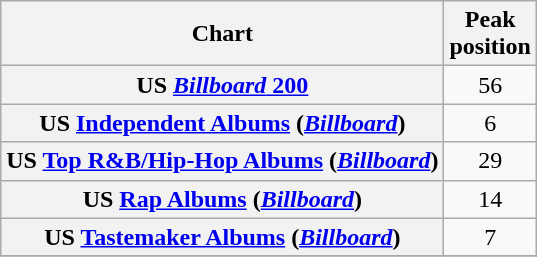<table class="wikitable plainrowheaders sortable" style="text-align:center;" border="1">
<tr>
<th scope="col">Chart</th>
<th scope="col">Peak<br>position</th>
</tr>
<tr>
<th scope="row">US <a href='#'><em>Billboard</em> 200</a></th>
<td>56</td>
</tr>
<tr>
<th scope="row">US <a href='#'>Independent Albums</a> (<em><a href='#'>Billboard</a></em>)</th>
<td>6</td>
</tr>
<tr>
<th scope="row">US <a href='#'>Top R&B/Hip-Hop Albums</a> (<em><a href='#'>Billboard</a></em>)</th>
<td>29</td>
</tr>
<tr>
<th scope="row">US <a href='#'>Rap Albums</a> (<em><a href='#'>Billboard</a></em>)</th>
<td>14</td>
</tr>
<tr>
<th scope="row">US <a href='#'>Tastemaker Albums</a> (<em><a href='#'>Billboard</a></em>)</th>
<td>7</td>
</tr>
<tr>
</tr>
</table>
